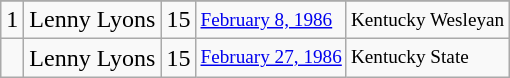<table class="wikitable">
<tr>
</tr>
<tr>
<td>1</td>
<td>Lenny Lyons</td>
<td>15</td>
<td style="font-size:80%;"><a href='#'>February 8, 1986</a></td>
<td style="font-size:80%;">Kentucky Wesleyan</td>
</tr>
<tr>
<td></td>
<td>Lenny Lyons</td>
<td>15</td>
<td style="font-size:80%;"><a href='#'>February 27, 1986</a></td>
<td style="font-size:80%;">Kentucky State</td>
</tr>
</table>
